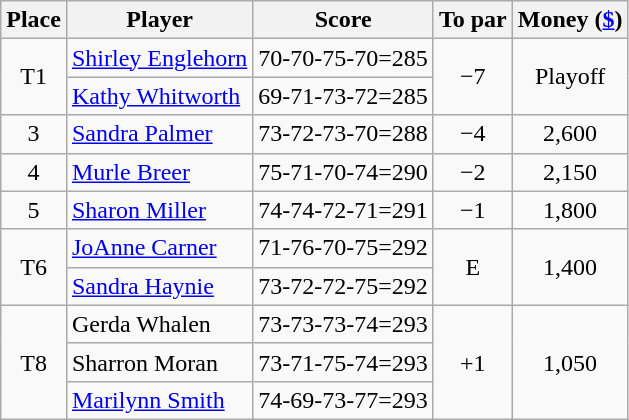<table class="wikitable">
<tr>
<th>Place</th>
<th>Player</th>
<th>Score</th>
<th>To par</th>
<th>Money (<a href='#'>$</a>)</th>
</tr>
<tr>
<td align=center rowspan=2>T1</td>
<td> <a href='#'>Shirley Englehorn</a></td>
<td>70-70-75-70=285</td>
<td align=center rowspan=2>−7</td>
<td align=center rowspan=2>Playoff</td>
</tr>
<tr>
<td> <a href='#'>Kathy Whitworth</a></td>
<td>69-71-73-72=285</td>
</tr>
<tr>
<td align=center>3</td>
<td> <a href='#'>Sandra Palmer</a></td>
<td>73-72-73-70=288</td>
<td align=center>−4</td>
<td align=center>2,600</td>
</tr>
<tr>
<td align=center>4</td>
<td> <a href='#'>Murle Breer</a></td>
<td>75-71-70-74=290</td>
<td align=center>−2</td>
<td align=center>2,150</td>
</tr>
<tr>
<td align=center>5</td>
<td> <a href='#'>Sharon Miller</a></td>
<td>74-74-72-71=291</td>
<td align=center>−1</td>
<td align=center>1,800</td>
</tr>
<tr>
<td align=center rowspan=2>T6</td>
<td> <a href='#'>JoAnne Carner</a></td>
<td>71-76-70-75=292</td>
<td align=center rowspan=2>E</td>
<td align=center rowspan=2>1,400</td>
</tr>
<tr>
<td> <a href='#'>Sandra Haynie</a></td>
<td>73-72-72-75=292</td>
</tr>
<tr>
<td align=center rowspan=3>T8</td>
<td> Gerda Whalen</td>
<td>73-73-73-74=293</td>
<td align=center rowspan=3>+1</td>
<td align=center rowspan=3>1,050</td>
</tr>
<tr>
<td> Sharron Moran</td>
<td>73-71-75-74=293</td>
</tr>
<tr>
<td> <a href='#'>Marilynn Smith</a></td>
<td>74-69-73-77=293</td>
</tr>
</table>
